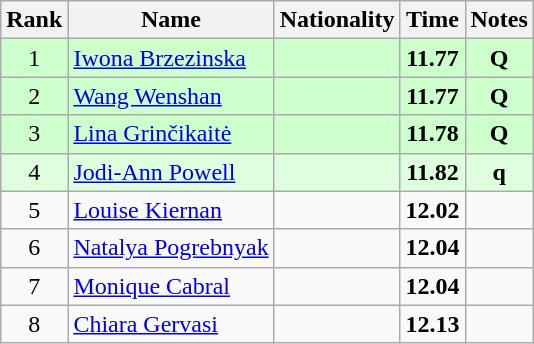<table class="wikitable sortable" style="text-align:center">
<tr>
<th>Rank</th>
<th>Name</th>
<th>Nationality</th>
<th>Time</th>
<th>Notes</th>
</tr>
<tr bgcolor=ccffcc>
<td>1</td>
<td align=left><a href='#'>Iwona Brzezinska</a></td>
<td align=left></td>
<td><strong>11.77</strong></td>
<td><strong>Q</strong></td>
</tr>
<tr bgcolor=ccffcc>
<td>2</td>
<td align=left><a href='#'>Wang Wenshan</a></td>
<td align=left></td>
<td><strong>11.77</strong></td>
<td><strong>Q</strong></td>
</tr>
<tr bgcolor=ccffcc>
<td>3</td>
<td align=left><a href='#'>Lina Grinčikaitė</a></td>
<td align=left></td>
<td><strong>11.78</strong></td>
<td><strong>Q</strong></td>
</tr>
<tr bgcolor=ddffdd>
<td>4</td>
<td align=left><a href='#'>Jodi-Ann Powell</a></td>
<td align=left></td>
<td><strong>11.82</strong></td>
<td><strong>q</strong></td>
</tr>
<tr>
<td>5</td>
<td align=left><a href='#'>Louise Kiernan</a></td>
<td align=left></td>
<td><strong>12.02</strong></td>
<td></td>
</tr>
<tr>
<td>6</td>
<td align=left><a href='#'>Natalya Pogrebnyak</a></td>
<td align=left></td>
<td><strong>12.04</strong></td>
<td></td>
</tr>
<tr>
<td>7</td>
<td align=left><a href='#'>Monique Cabral</a></td>
<td align=left></td>
<td><strong>12.04</strong></td>
<td></td>
</tr>
<tr>
<td>8</td>
<td align=left><a href='#'>Chiara Gervasi</a></td>
<td align=left></td>
<td><strong>12.13</strong></td>
<td></td>
</tr>
</table>
